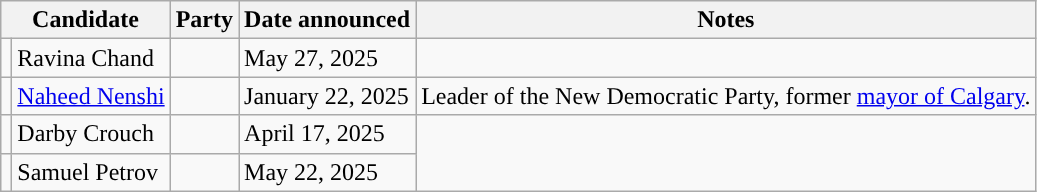<table class="wikitable" style="text-align:left;">
<tr>
<th colspan="2">Candidate</th>
<th>Party</th>
<th>Date announced</th>
<th>Notes</th>
</tr>
<tr>
<td style="background:"></td>
<td>Ravina Chand</td>
<td style="text-align:left"></td>
<td>May 27, 2025</td>
</tr>
<tr>
<td style="background:"></td>
<td><a href='#'>Naheed Nenshi</a></td>
<td style="text-align:left"></td>
<td>January 22, 2025</td>
<td>Leader of the New Democratic Party, former <a href='#'>mayor of Calgary</a>.</td>
</tr>
<tr>
<td style="background:"></td>
<td>Darby Crouch</td>
<td style="text-align:left"></td>
<td>April 17, 2025</td>
</tr>
<tr>
<td style="background:"></td>
<td>Samuel Petrov</td>
<td style="text-align:left"></td>
<td>May 22, 2025</td>
</tr>
</table>
